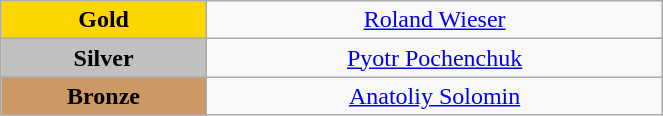<table class="wikitable" style="text-align:center; " width="35%">
<tr>
<td bgcolor="gold"><strong>Gold</strong></td>
<td><a href='#'>Roland Wieser</a><br>  <small><em></em></small></td>
</tr>
<tr>
<td bgcolor="silver"><strong>Silver</strong></td>
<td><a href='#'>Pyotr Pochenchuk</a><br>  <small><em></em></small></td>
</tr>
<tr>
<td bgcolor="CC9966"><strong>Bronze</strong></td>
<td><a href='#'>Anatoliy Solomin</a><br>  <small><em></em></small></td>
</tr>
</table>
